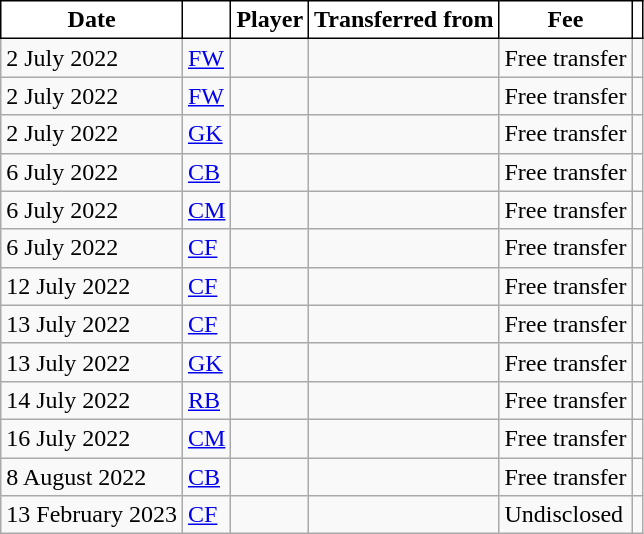<table class="wikitable plainrowheaders sortable">
<tr>
<th style="background-color:#ffffff; color:#000000; border:1px solid black;">Date</th>
<th style="background-color:#ffffff; color:#000000; border:1px solid black;"></th>
<th style="background-color:#ffffff; color:#000000; border:1px solid black;">Player</th>
<th style="background-color:#ffffff; color:#000000; border:1px solid black;">Transferred from</th>
<th style="background-color:#ffffff; color:#000000; border:1px solid black;">Fee</th>
<th style="background-color:#ffffff; color:#000000; border:1px solid black;"  class="unsortable"></th>
</tr>
<tr>
<td>2 July 2022</td>
<td><a href='#'>FW</a></td>
<td></td>
<td></td>
<td>Free transfer</td>
<td></td>
</tr>
<tr>
<td>2 July 2022</td>
<td><a href='#'>FW</a></td>
<td></td>
<td></td>
<td>Free transfer</td>
<td></td>
</tr>
<tr>
<td>2 July 2022</td>
<td><a href='#'>GK</a></td>
<td></td>
<td></td>
<td>Free transfer</td>
<td></td>
</tr>
<tr>
<td>6 July 2022</td>
<td><a href='#'>CB</a></td>
<td></td>
<td></td>
<td>Free transfer</td>
<td></td>
</tr>
<tr>
<td>6 July 2022</td>
<td><a href='#'>CM</a></td>
<td></td>
<td></td>
<td>Free transfer</td>
<td></td>
</tr>
<tr>
<td>6 July 2022</td>
<td><a href='#'>CF</a></td>
<td></td>
<td></td>
<td>Free transfer</td>
<td></td>
</tr>
<tr>
<td>12 July 2022</td>
<td><a href='#'>CF</a></td>
<td></td>
<td></td>
<td>Free transfer</td>
<td></td>
</tr>
<tr>
<td>13 July 2022</td>
<td><a href='#'>CF</a></td>
<td></td>
<td></td>
<td>Free transfer</td>
<td></td>
</tr>
<tr>
<td>13 July 2022</td>
<td><a href='#'>GK</a></td>
<td></td>
<td></td>
<td>Free transfer</td>
<td></td>
</tr>
<tr>
<td>14 July 2022</td>
<td><a href='#'>RB</a></td>
<td></td>
<td></td>
<td>Free transfer</td>
<td></td>
</tr>
<tr>
<td>16 July 2022</td>
<td><a href='#'>CM</a></td>
<td></td>
<td></td>
<td>Free transfer</td>
<td></td>
</tr>
<tr>
<td>8 August 2022</td>
<td><a href='#'>CB</a></td>
<td></td>
<td></td>
<td>Free transfer</td>
<td></td>
</tr>
<tr>
<td>13 February 2023</td>
<td><a href='#'>CF</a></td>
<td></td>
<td></td>
<td>Undisclosed</td>
<td></td>
</tr>
</table>
